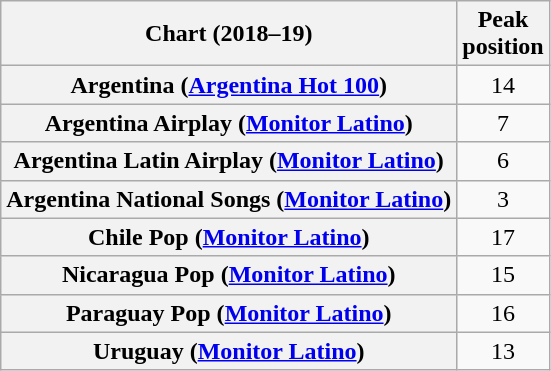<table class="wikitable sortable plainrowheaders" style="text-align:center">
<tr>
<th scope="col">Chart (2018–19)</th>
<th scope="col">Peak<br> position</th>
</tr>
<tr>
<th scope="row">Argentina (<a href='#'>Argentina Hot 100</a>)</th>
<td>14</td>
</tr>
<tr>
<th scope="row">Argentina Airplay (<a href='#'>Monitor Latino</a>)</th>
<td>7</td>
</tr>
<tr>
<th scope="row">Argentina Latin Airplay (<a href='#'>Monitor Latino</a>)</th>
<td>6</td>
</tr>
<tr>
<th scope="row">Argentina National Songs (<a href='#'>Monitor Latino</a>)</th>
<td>3</td>
</tr>
<tr>
<th scope="row">Chile Pop (<a href='#'>Monitor Latino</a>)</th>
<td>17</td>
</tr>
<tr>
<th scope="row">Nicaragua Pop (<a href='#'>Monitor Latino</a>)</th>
<td>15</td>
</tr>
<tr>
<th scope="row">Paraguay Pop (<a href='#'>Monitor Latino</a>)</th>
<td>16</td>
</tr>
<tr>
<th scope="row">Uruguay (<a href='#'>Monitor Latino</a>)</th>
<td>13</td>
</tr>
</table>
